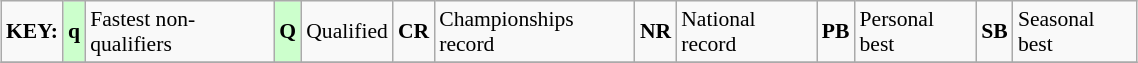<table class="wikitable" style="margin:0.5em auto; font-size:90%;position:relative;" width=60%>
<tr>
<td><strong>KEY:</strong></td>
<td bgcolor=ccffcc align=center><strong>q</strong></td>
<td>Fastest non-qualifiers</td>
<td bgcolor=ccffcc align=center><strong>Q</strong></td>
<td>Qualified</td>
<td align=center><strong>CR</strong></td>
<td>Championships record</td>
<td align=center><strong>NR</strong></td>
<td>National record</td>
<td align=center><strong>PB</strong></td>
<td>Personal best</td>
<td align=center><strong>SB</strong></td>
<td>Seasonal best</td>
</tr>
<tr>
</tr>
</table>
